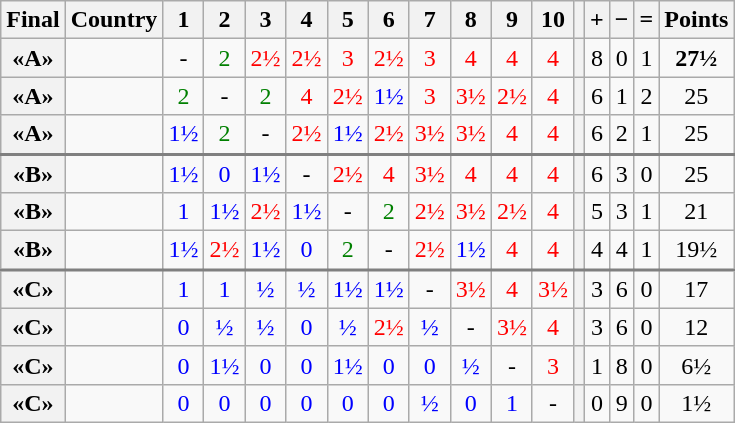<table class="wikitable" style="text-align:center">
<tr>
<th>Final</th>
<th>Country</th>
<th>1</th>
<th>2</th>
<th>3</th>
<th>4</th>
<th>5</th>
<th>6</th>
<th>7</th>
<th>8</th>
<th>9</th>
<th>10</th>
<th></th>
<th>+</th>
<th>−</th>
<th>=</th>
<th>Points</th>
</tr>
<tr>
<th>«A»</th>
<td style="text-align: left"></td>
<td>-</td>
<td style="color:green;">2</td>
<td style="color:red;">2½</td>
<td style="color:red;">2½</td>
<td style="color:red;">3</td>
<td style="color:red;">2½</td>
<td style="color:red;">3</td>
<td style="color:red;">4</td>
<td style="color:red;">4</td>
<td style="color:red;">4</td>
<th></th>
<td>8</td>
<td>0</td>
<td>1</td>
<td><strong>27½ </strong></td>
</tr>
<tr>
<th>«A»</th>
<td style="text-align: left"></td>
<td style="color:green;">2</td>
<td>-</td>
<td style="color:green;">2</td>
<td style="color:red;">4</td>
<td style="color:red;">2½</td>
<td style="color:blue;">1½</td>
<td style="color:red;">3</td>
<td style="color:red;">3½</td>
<td style="color:red;">2½</td>
<td style="color:red;">4</td>
<th></th>
<td>6</td>
<td>1</td>
<td>2</td>
<td>25</td>
</tr>
<tr>
<th>«A»</th>
<td style="text-align: left"></td>
<td style="color:blue;">1½</td>
<td style="color:green;">2</td>
<td>-</td>
<td style="color:red;">2½</td>
<td style="color:blue;">1½</td>
<td style="color:red;">2½</td>
<td style="color:red;">3½</td>
<td style="color:red;">3½</td>
<td style="color:red;">4</td>
<td style="color:red;">4</td>
<th></th>
<td>6</td>
<td>2</td>
<td>1</td>
<td>25</td>
</tr>
<tr style="border-top:2px solid grey;">
<th>«B»</th>
<td style="text-align: left"></td>
<td style="color:blue;">1½</td>
<td style="color:blue;">0</td>
<td style="color:blue;">1½</td>
<td>-</td>
<td style="color:red;">2½</td>
<td style="color:red;">4</td>
<td style="color:red;">3½</td>
<td style="color:red;">4</td>
<td style="color:red;">4</td>
<td style="color:red;">4</td>
<th></th>
<td>6</td>
<td>3</td>
<td>0</td>
<td>25</td>
</tr>
<tr>
<th>«B»</th>
<td style="text-align: left"></td>
<td style="color:blue;">1</td>
<td style="color:blue;">1½</td>
<td style="color:red;">2½</td>
<td style="color:blue;">1½</td>
<td>-</td>
<td style="color:green;">2</td>
<td style="color:red;">2½</td>
<td style="color:red;">3½</td>
<td style="color:red;">2½</td>
<td style="color:red;">4</td>
<th></th>
<td>5</td>
<td>3</td>
<td>1</td>
<td>21</td>
</tr>
<tr>
<th>«B»</th>
<td style="text-align: left"></td>
<td style="color:blue;">1½</td>
<td style="color:red;">2½</td>
<td style="color:blue;">1½</td>
<td style="color:blue;">0</td>
<td style="color:green;">2</td>
<td>-</td>
<td style="color:red;">2½</td>
<td style="color:blue;">1½</td>
<td style="color:red;">4</td>
<td style="color:red;">4</td>
<th></th>
<td>4</td>
<td>4</td>
<td>1</td>
<td>19½</td>
</tr>
<tr style="border-top:2px solid grey;">
<th>«C»</th>
<td style="text-align: left"></td>
<td style="color:blue;">1</td>
<td style="color:blue;">1</td>
<td style="color:blue;">½</td>
<td style="color:blue;">½</td>
<td style="color:blue;">1½</td>
<td style="color:blue;">1½</td>
<td>-</td>
<td style="color:red;">3½</td>
<td style="color:red;">4</td>
<td style="color:red;">3½</td>
<th></th>
<td>3</td>
<td>6</td>
<td>0</td>
<td>17</td>
</tr>
<tr>
<th>«C»</th>
<td style="text-align: left"></td>
<td style="color:blue;">0</td>
<td style="color:blue;">½</td>
<td style="color:blue;">½</td>
<td style="color:blue;">0</td>
<td style="color:blue;">½</td>
<td style="color:red;">2½</td>
<td style="color:blue;">½</td>
<td>-</td>
<td style="color:red;">3½</td>
<td style="color:red;">4</td>
<th></th>
<td>3</td>
<td>6</td>
<td>0</td>
<td>12</td>
</tr>
<tr>
<th>«C»</th>
<td style="text-align: left"></td>
<td style="color:blue;">0</td>
<td style="color:blue;">1½</td>
<td style="color:blue;">0</td>
<td style="color:blue;">0</td>
<td style="color:blue;">1½</td>
<td style="color:blue;">0</td>
<td style="color:blue;">0</td>
<td style="color:blue;">½</td>
<td>-</td>
<td style="color:red;">3</td>
<th></th>
<td>1</td>
<td>8</td>
<td>0</td>
<td>6½</td>
</tr>
<tr>
<th>«C»</th>
<td style="text-align: left"></td>
<td style="color:blue;">0</td>
<td style="color:blue;">0</td>
<td style="color:blue;">0</td>
<td style="color:blue;">0</td>
<td style="color:blue;">0</td>
<td style="color:blue;">0</td>
<td style="color:blue;">½</td>
<td style="color:blue;">0</td>
<td style="color:blue;">1</td>
<td>-</td>
<th></th>
<td>0</td>
<td>9</td>
<td>0</td>
<td>1½</td>
</tr>
</table>
